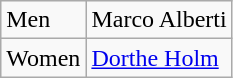<table class="wikitable">
<tr>
<td>Men</td>
<td> Marco Alberti</td>
</tr>
<tr>
<td>Women</td>
<td> <a href='#'>Dorthe Holm</a></td>
</tr>
</table>
